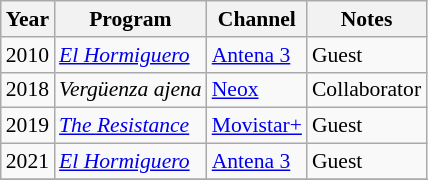<table class="wikitable" style="font-size: 90%;">
<tr>
<th>Year</th>
<th>Program</th>
<th>Channel</th>
<th>Notes</th>
</tr>
<tr>
<td>2010</td>
<td><em><a href='#'>El Hormiguero</a></em></td>
<td><a href='#'>Antena 3</a></td>
<td>Guest</td>
</tr>
<tr>
<td>2018</td>
<td><em>Vergüenza ajena</em></td>
<td><a href='#'>Neox</a></td>
<td>Collaborator</td>
</tr>
<tr>
<td>2019</td>
<td><em><a href='#'>The Resistance</a></em></td>
<td><a href='#'>Movistar+</a></td>
<td>Guest</td>
</tr>
<tr>
<td>2021</td>
<td><em><a href='#'>El Hormiguero</a></em></td>
<td><a href='#'>Antena 3</a></td>
<td>Guest</td>
</tr>
<tr>
</tr>
</table>
